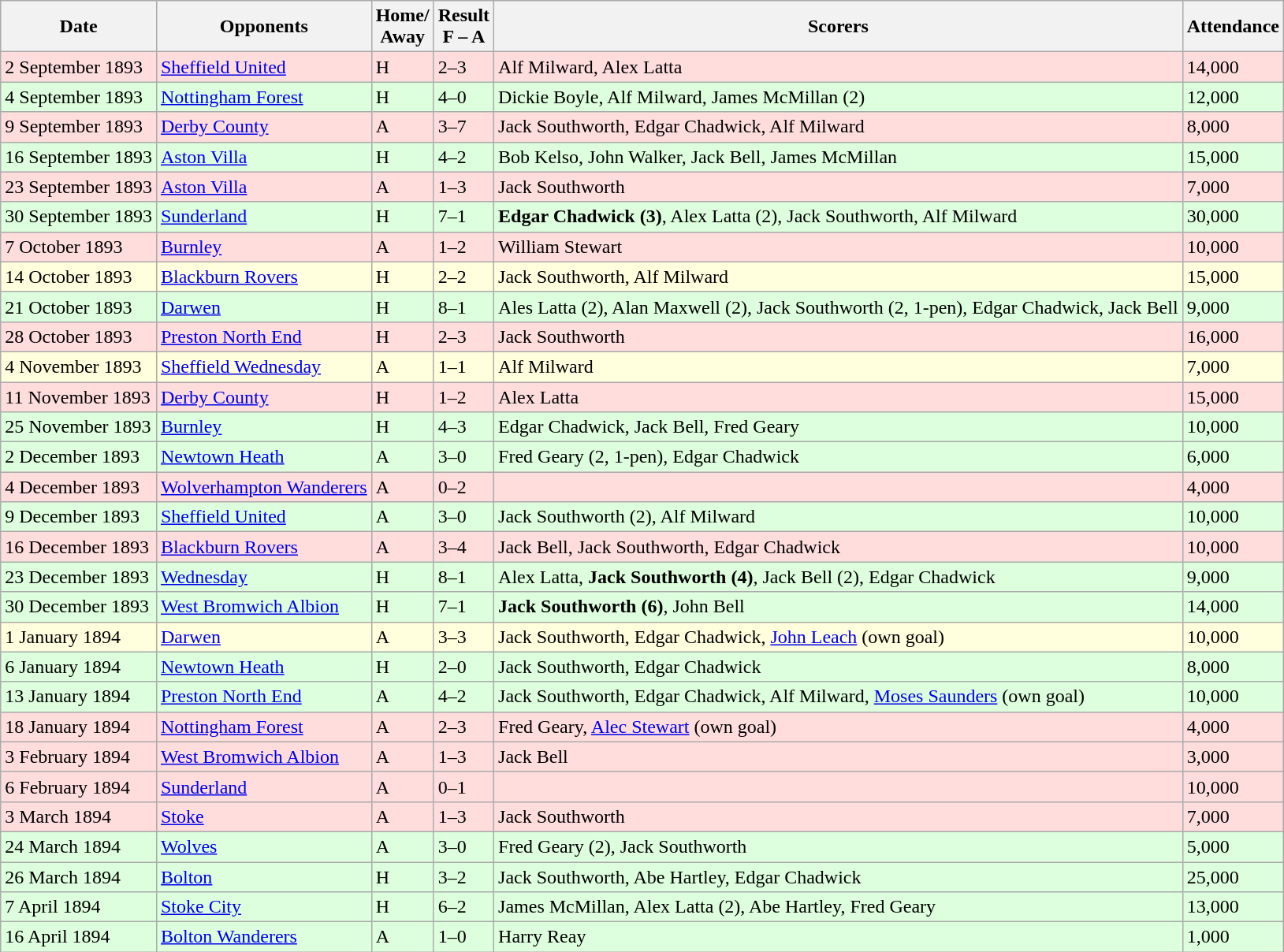<table class="wikitable">
<tr>
<th>Date</th>
<th>Opponents</th>
<th>Home/<br>Away</th>
<th>Result<br>F – A</th>
<th>Scorers</th>
<th>Attendance</th>
</tr>
<tr bgcolor="#ffdddd">
<td>2 September 1893</td>
<td><a href='#'>Sheffield United</a></td>
<td>H</td>
<td>2–3</td>
<td>Alf Milward, Alex Latta</td>
<td>14,000</td>
</tr>
<tr bgcolor="#ddffdd">
<td>4 September 1893</td>
<td><a href='#'>Nottingham Forest</a></td>
<td>H</td>
<td>4–0</td>
<td>Dickie Boyle, Alf Milward, James McMillan (2)</td>
<td>12,000</td>
</tr>
<tr bgcolor="#ffdddd">
<td>9 September 1893</td>
<td><a href='#'>Derby County</a></td>
<td>A</td>
<td>3–7</td>
<td>Jack Southworth, Edgar Chadwick, Alf Milward</td>
<td>8,000</td>
</tr>
<tr bgcolor="#ddffdd">
<td>16 September 1893</td>
<td><a href='#'>Aston Villa</a></td>
<td>H</td>
<td>4–2</td>
<td>Bob Kelso, John Walker, Jack Bell, James McMillan</td>
<td>15,000</td>
</tr>
<tr bgcolor="ffdddd">
<td>23 September 1893</td>
<td><a href='#'>Aston Villa</a></td>
<td>A</td>
<td>1–3</td>
<td>Jack Southworth</td>
<td>7,000</td>
</tr>
<tr bgcolor="#ddffdd">
<td>30 September 1893</td>
<td><a href='#'>Sunderland</a></td>
<td>H</td>
<td>7–1</td>
<td><strong>Edgar Chadwick (3)</strong>, Alex Latta (2), Jack Southworth, Alf Milward</td>
<td>30,000</td>
</tr>
<tr bgcolor="#ffdddd">
<td>7 October 1893</td>
<td><a href='#'>Burnley</a></td>
<td>A</td>
<td>1–2</td>
<td>William Stewart</td>
<td>10,000</td>
</tr>
<tr bgcolor="#ffffdd">
<td>14 October 1893</td>
<td><a href='#'>Blackburn Rovers</a></td>
<td>H</td>
<td>2–2</td>
<td>Jack Southworth, Alf Milward</td>
<td>15,000</td>
</tr>
<tr bgcolor="#ddffdd">
<td>21 October 1893</td>
<td><a href='#'>Darwen</a></td>
<td>H</td>
<td>8–1</td>
<td>Ales Latta (2), Alan Maxwell (2), Jack Southworth (2, 1-pen), Edgar Chadwick, Jack Bell</td>
<td>9,000</td>
</tr>
<tr bgcolor="#ffdddd">
<td>28 October 1893</td>
<td><a href='#'>Preston North End</a></td>
<td>H</td>
<td>2–3</td>
<td>Jack Southworth</td>
<td>16,000</td>
</tr>
<tr bgcolor="#ffffdd">
<td>4 November 1893</td>
<td><a href='#'>Sheffield Wednesday</a></td>
<td>A</td>
<td>1–1</td>
<td>Alf Milward</td>
<td>7,000</td>
</tr>
<tr bgcolor="#ffdddd">
<td>11 November 1893</td>
<td><a href='#'>Derby County</a></td>
<td>H</td>
<td>1–2</td>
<td>Alex Latta</td>
<td>15,000</td>
</tr>
<tr bgcolor="#ddffdd">
<td>25 November 1893</td>
<td><a href='#'>Burnley</a></td>
<td>H</td>
<td>4–3</td>
<td>Edgar Chadwick, Jack Bell, Fred Geary</td>
<td>10,000</td>
</tr>
<tr bgcolor="#ddffdd">
<td>2 December 1893</td>
<td><a href='#'>Newtown Heath</a></td>
<td>A</td>
<td>3–0</td>
<td>Fred Geary (2, 1-pen), Edgar Chadwick</td>
<td>6,000</td>
</tr>
<tr bgcolor="#ffdddd">
<td>4 December 1893</td>
<td><a href='#'>Wolverhampton Wanderers</a></td>
<td>A</td>
<td>0–2</td>
<td></td>
<td>4,000</td>
</tr>
<tr bgcolor="#ddffdd">
<td>9 December 1893</td>
<td><a href='#'>Sheffield United</a></td>
<td>A</td>
<td>3–0</td>
<td>Jack Southworth (2), Alf Milward</td>
<td>10,000</td>
</tr>
<tr bgcolor="#ffdddd">
<td>16 December 1893</td>
<td><a href='#'>Blackburn Rovers</a></td>
<td>A</td>
<td>3–4</td>
<td>Jack Bell, Jack Southworth, Edgar Chadwick</td>
<td>10,000</td>
</tr>
<tr bgcolor="#ddffdd">
<td>23 December 1893</td>
<td><a href='#'>Wednesday</a></td>
<td>H</td>
<td>8–1</td>
<td>Alex Latta, <strong>Jack Southworth (4)</strong>, Jack Bell (2), Edgar Chadwick</td>
<td>9,000</td>
</tr>
<tr bgcolor="#ddffdd">
<td>30 December 1893</td>
<td><a href='#'>West Bromwich Albion</a></td>
<td>H</td>
<td>7–1</td>
<td><strong>Jack Southworth (6)</strong>, John Bell</td>
<td>14,000</td>
</tr>
<tr bgcolor="#ffffdd">
<td>1 January 1894</td>
<td><a href='#'>Darwen</a></td>
<td>A</td>
<td>3–3</td>
<td>Jack Southworth, Edgar Chadwick, <a href='#'>John Leach</a> (own goal)</td>
<td>10,000</td>
</tr>
<tr bgcolor="#ddffdd">
<td>6 January 1894</td>
<td><a href='#'>Newtown Heath</a></td>
<td>H</td>
<td>2–0</td>
<td>Jack Southworth, Edgar Chadwick</td>
<td>8,000</td>
</tr>
<tr bgcolor="#ddffdd">
<td>13 January 1894</td>
<td><a href='#'>Preston North End</a></td>
<td>A</td>
<td>4–2</td>
<td>Jack Southworth, Edgar Chadwick, Alf Milward, <a href='#'>Moses Saunders</a> (own goal)</td>
<td>10,000</td>
</tr>
<tr bgcolor="#ffdddd">
<td>18 January 1894</td>
<td><a href='#'>Nottingham Forest</a></td>
<td>A</td>
<td>2–3</td>
<td>Fred Geary, <a href='#'>Alec Stewart</a> (own goal)</td>
<td>4,000</td>
</tr>
<tr bgcolor="#ffdddd">
<td>3 February 1894</td>
<td><a href='#'>West Bromwich Albion</a></td>
<td>A</td>
<td>1–3</td>
<td>Jack Bell</td>
<td>3,000</td>
</tr>
<tr bgcolor="#ffdddd">
<td>6 February 1894</td>
<td><a href='#'>Sunderland</a></td>
<td>A</td>
<td>0–1</td>
<td></td>
<td>10,000</td>
</tr>
<tr bgcolor="#ffdddd">
<td>3 March 1894</td>
<td><a href='#'>Stoke</a></td>
<td>A</td>
<td>1–3</td>
<td>Jack Southworth</td>
<td>7,000</td>
</tr>
<tr bgcolor="#ddffdd">
<td>24 March 1894</td>
<td><a href='#'>Wolves</a></td>
<td>A</td>
<td>3–0</td>
<td>Fred Geary (2), Jack Southworth</td>
<td>5,000</td>
</tr>
<tr bgcolor="#ddffdd">
<td>26 March 1894</td>
<td><a href='#'>Bolton</a></td>
<td>H</td>
<td>3–2</td>
<td>Jack Southworth, Abe Hartley, Edgar Chadwick</td>
<td>25,000</td>
</tr>
<tr bgcolor="#ddffdd">
<td>7 April 1894</td>
<td><a href='#'>Stoke City</a></td>
<td>H</td>
<td>6–2</td>
<td>James McMillan, Alex Latta (2), Abe Hartley, Fred Geary</td>
<td>13,000</td>
</tr>
<tr bgcolor="#ddffdd">
<td>16 April 1894</td>
<td><a href='#'>Bolton Wanderers</a></td>
<td>A</td>
<td>1–0</td>
<td>Harry Reay</td>
<td>1,000</td>
</tr>
</table>
